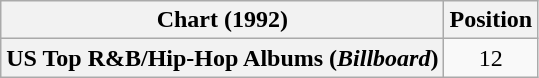<table class="wikitable plainrowheaders" style="text-align:center">
<tr>
<th scope="col">Chart (1992)</th>
<th scope="col">Position</th>
</tr>
<tr>
<th scope="row">US Top R&B/Hip-Hop Albums (<em>Billboard</em>)</th>
<td>12</td>
</tr>
</table>
